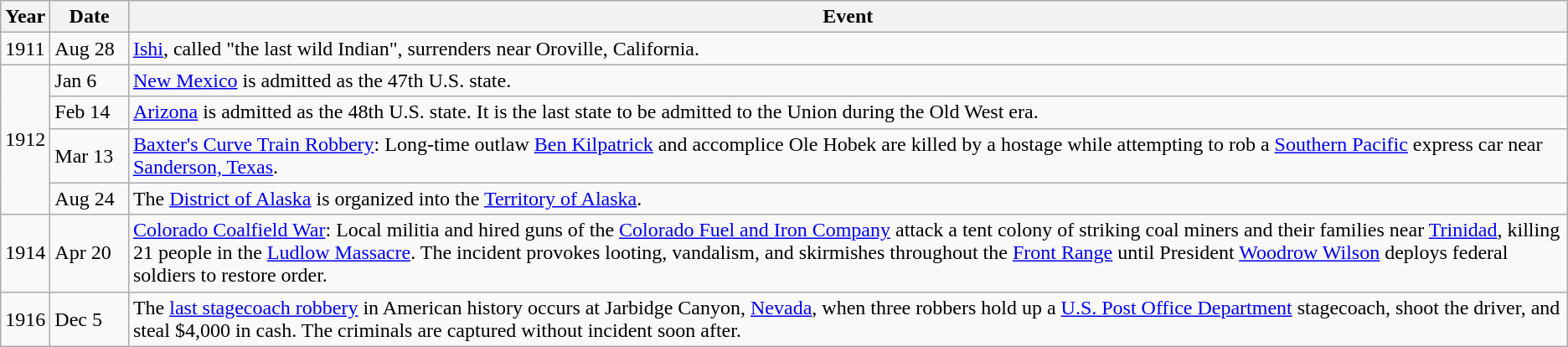<table class=wikitable>
<tr>
<th>Year</th>
<th width=55>Date</th>
<th>Event</th>
</tr>
<tr>
<td rowspan=1>1911</td>
<td>Aug 28</td>
<td><a href='#'>Ishi</a>, called "the last wild Indian", surrenders near Oroville, California.</td>
</tr>
<tr>
<td rowspan=4>1912</td>
<td>Jan 6</td>
<td><a href='#'>New Mexico</a> is admitted as the 47th U.S. state.</td>
</tr>
<tr>
<td>Feb 14</td>
<td><a href='#'>Arizona</a> is admitted as the 48th U.S. state. It is the last state to be admitted to the Union during the Old West era.</td>
</tr>
<tr>
<td>Mar 13</td>
<td><a href='#'>Baxter's Curve Train Robbery</a>: Long-time outlaw <a href='#'>Ben Kilpatrick</a> and accomplice Ole Hobek are killed by a hostage while attempting to rob a <a href='#'>Southern Pacific</a> express car near <a href='#'>Sanderson, Texas</a>.</td>
</tr>
<tr>
<td>Aug 24</td>
<td>The <a href='#'>District of Alaska</a> is organized into the <a href='#'>Territory of Alaska</a>.</td>
</tr>
<tr>
<td rowspan=1>1914</td>
<td>Apr 20</td>
<td><a href='#'>Colorado Coalfield War</a>: Local militia and hired guns of the <a href='#'>Colorado Fuel and Iron Company</a> attack a tent colony of striking coal miners and their families near <a href='#'>Trinidad</a>, killing 21 people in the <a href='#'>Ludlow Massacre</a>. The incident provokes looting, vandalism, and skirmishes throughout the <a href='#'>Front Range</a> until President <a href='#'>Woodrow Wilson</a> deploys federal soldiers to restore order.</td>
</tr>
<tr>
<td rowspan=1>1916</td>
<td>Dec 5</td>
<td>The <a href='#'>last stagecoach robbery</a> in American history occurs at Jarbidge Canyon, <a href='#'>Nevada</a>, when three robbers hold up a <a href='#'>U.S. Post Office Department</a> stagecoach, shoot the driver, and steal $4,000 in cash. The criminals are captured without incident soon after.</td>
</tr>
</table>
